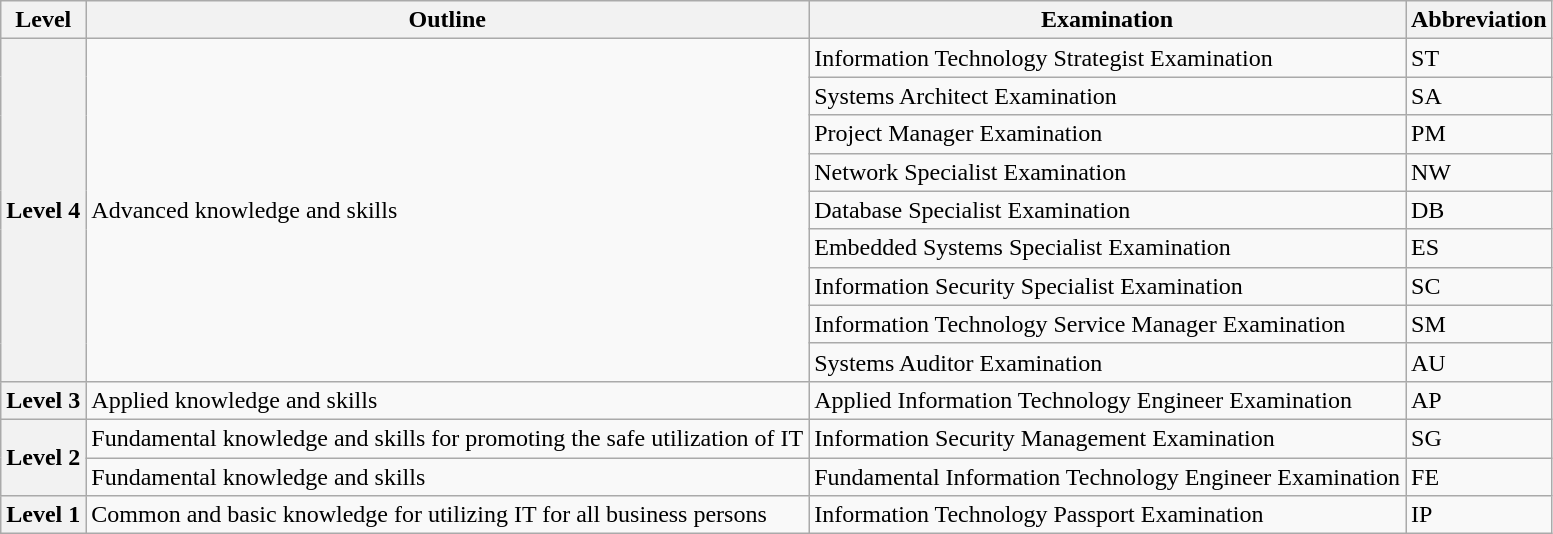<table class="wikitable">
<tr>
<th>Level</th>
<th>Outline</th>
<th>Examination</th>
<th>Abbreviation</th>
</tr>
<tr>
<th scope="row" rowspan="9">Level 4</th>
<td rowspan="9">Advanced knowledge and skills</td>
<td>Information Technology Strategist Examination</td>
<td>ST</td>
</tr>
<tr>
<td>Systems Architect Examination</td>
<td>SA</td>
</tr>
<tr>
<td>Project Manager Examination</td>
<td>PM</td>
</tr>
<tr>
<td>Network Specialist Examination</td>
<td>NW</td>
</tr>
<tr>
<td>Database Specialist Examination</td>
<td>DB</td>
</tr>
<tr>
<td>Embedded Systems Specialist Examination</td>
<td>ES</td>
</tr>
<tr>
<td>Information Security Specialist Examination</td>
<td>SC</td>
</tr>
<tr>
<td>Information Technology Service Manager Examination</td>
<td>SM</td>
</tr>
<tr>
<td>Systems Auditor Examination</td>
<td>AU</td>
</tr>
<tr>
<th scope="row">Level 3</th>
<td>Applied knowledge and skills</td>
<td>Applied Information Technology Engineer Examination</td>
<td>AP</td>
</tr>
<tr>
<th rowspan="2">Level 2</th>
<td>Fundamental knowledge and skills for promoting the safe utilization of IT</td>
<td>Information Security Management Examination</td>
<td>SG</td>
</tr>
<tr>
<td>Fundamental knowledge and skills</td>
<td>Fundamental Information Technology Engineer Examination</td>
<td>FE</td>
</tr>
<tr>
<th scope="row">Level 1</th>
<td>Common and basic knowledge for utilizing IT for all business persons</td>
<td>Information Technology Passport Examination</td>
<td>IP</td>
</tr>
</table>
